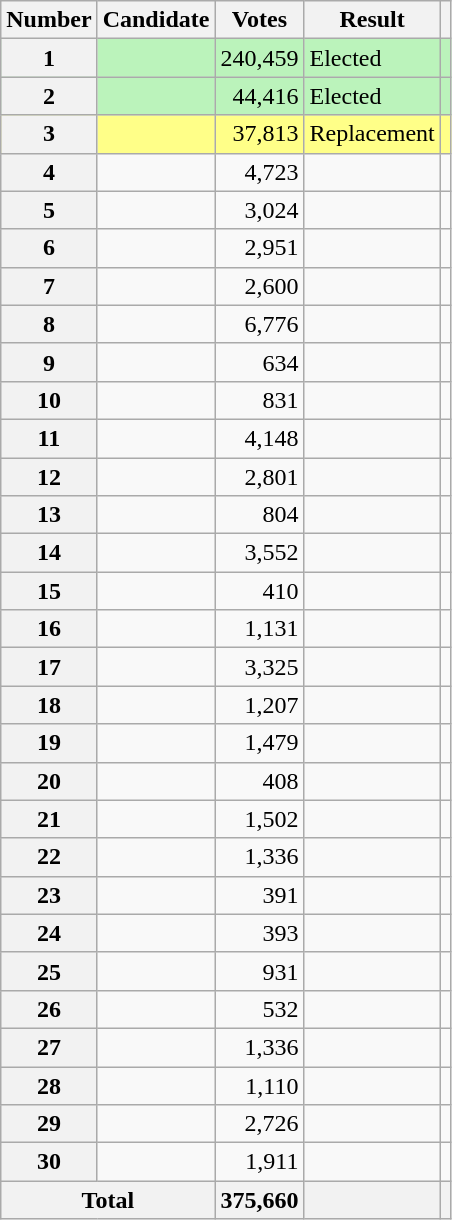<table class="wikitable sortable">
<tr>
<th scope="col">Number</th>
<th scope="col">Candidate</th>
<th scope="col">Votes</th>
<th scope="col">Result</th>
<th scope="col" class="unsortable"></th>
</tr>
<tr bgcolor=bbf3bb>
<th scope="row">1</th>
<td></td>
<td style="text-align:right">240,459</td>
<td>Elected</td>
<td></td>
</tr>
<tr bgcolor=bbf3bb>
<th scope="row">2</th>
<td></td>
<td style="text-align:right">44,416</td>
<td>Elected</td>
<td></td>
</tr>
<tr bgcolor=#FF8>
<th scope="row">3</th>
<td></td>
<td style="text-align:right">37,813</td>
<td>Replacement</td>
<td></td>
</tr>
<tr>
<th scope="row">4</th>
<td></td>
<td style="text-align:right">4,723</td>
<td></td>
<td></td>
</tr>
<tr>
<th scope="row">5</th>
<td></td>
<td style="text-align:right">3,024</td>
<td></td>
<td></td>
</tr>
<tr>
<th scope="row">6</th>
<td></td>
<td style="text-align:right">2,951</td>
<td></td>
<td></td>
</tr>
<tr>
<th scope="row">7</th>
<td></td>
<td style="text-align:right">2,600</td>
<td></td>
<td></td>
</tr>
<tr>
<th scope="row">8</th>
<td></td>
<td style="text-align:right">6,776</td>
<td></td>
<td></td>
</tr>
<tr>
<th scope="row">9</th>
<td></td>
<td style="text-align:right">634</td>
<td></td>
<td></td>
</tr>
<tr>
<th scope="row">10</th>
<td></td>
<td style="text-align:right">831</td>
<td></td>
<td></td>
</tr>
<tr>
<th scope="row">11</th>
<td></td>
<td style="text-align:right">4,148</td>
<td></td>
<td></td>
</tr>
<tr>
<th scope="row">12</th>
<td></td>
<td style="text-align:right">2,801</td>
<td></td>
<td></td>
</tr>
<tr>
<th scope="row">13</th>
<td></td>
<td style="text-align:right">804</td>
<td></td>
<td></td>
</tr>
<tr>
<th scope="row">14</th>
<td></td>
<td style="text-align:right">3,552</td>
<td></td>
<td></td>
</tr>
<tr>
<th scope="row">15</th>
<td></td>
<td style="text-align:right">410</td>
<td></td>
<td></td>
</tr>
<tr>
<th scope="row">16</th>
<td></td>
<td style="text-align:right">1,131</td>
<td></td>
<td></td>
</tr>
<tr>
<th scope="row">17</th>
<td></td>
<td style="text-align:right">3,325</td>
<td></td>
<td></td>
</tr>
<tr>
<th scope="row">18</th>
<td></td>
<td style="text-align:right">1,207</td>
<td></td>
<td></td>
</tr>
<tr>
<th scope="row">19</th>
<td></td>
<td style="text-align:right">1,479</td>
<td></td>
<td></td>
</tr>
<tr>
<th scope="row">20</th>
<td></td>
<td style="text-align:right">408</td>
<td></td>
<td></td>
</tr>
<tr>
<th scope="row">21</th>
<td></td>
<td style="text-align:right">1,502</td>
<td></td>
<td></td>
</tr>
<tr>
<th scope="row">22</th>
<td></td>
<td style="text-align:right">1,336</td>
<td></td>
<td></td>
</tr>
<tr>
<th scope="row">23</th>
<td></td>
<td style="text-align:right">391</td>
<td></td>
<td></td>
</tr>
<tr>
<th scope="row">24</th>
<td></td>
<td style="text-align:right">393</td>
<td></td>
<td></td>
</tr>
<tr>
<th scope="row">25</th>
<td></td>
<td style="text-align:right">931</td>
<td></td>
<td></td>
</tr>
<tr>
<th scope="row">26</th>
<td></td>
<td style="text-align:right">532</td>
<td></td>
<td></td>
</tr>
<tr>
<th scope="row">27</th>
<td></td>
<td style="text-align:right">1,336</td>
<td></td>
<td></td>
</tr>
<tr>
<th scope="row">28</th>
<td></td>
<td style="text-align:right">1,110</td>
<td></td>
<td></td>
</tr>
<tr>
<th scope="row">29</th>
<td></td>
<td style="text-align:right">2,726</td>
<td></td>
<td></td>
</tr>
<tr>
<th scope="row">30</th>
<td></td>
<td style="text-align:right">1,911</td>
<td></td>
<td></td>
</tr>
<tr class="sortbottom">
<th scope="row" colspan="2">Total</th>
<th style="text-align:right">375,660</th>
<th></th>
<th></th>
</tr>
</table>
